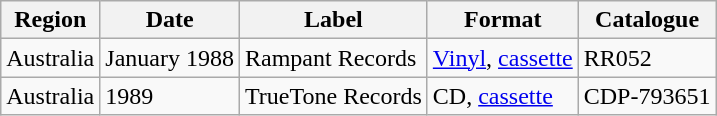<table class="wikitable">
<tr>
<th>Region</th>
<th>Date</th>
<th>Label</th>
<th>Format</th>
<th>Catalogue</th>
</tr>
<tr>
<td>Australia</td>
<td>January 1988</td>
<td>Rampant Records</td>
<td><a href='#'>Vinyl</a>, <a href='#'>cassette</a></td>
<td>RR052</td>
</tr>
<tr>
<td>Australia</td>
<td>1989</td>
<td>TrueTone Records</td>
<td>CD, <a href='#'>cassette</a></td>
<td>CDP-793651</td>
</tr>
</table>
